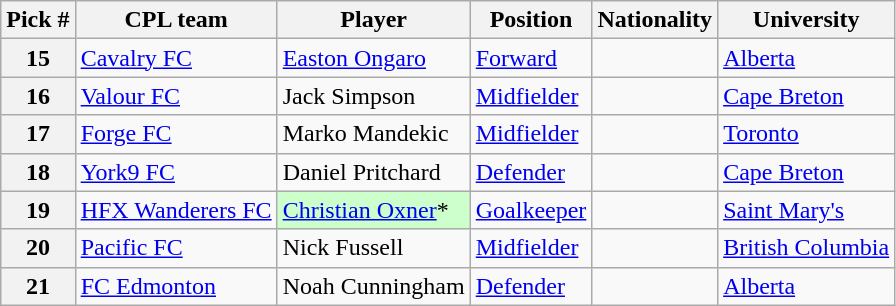<table class="wikitable">
<tr>
<th>Pick #</th>
<th>CPL team</th>
<th>Player</th>
<th>Position</th>
<th>Nationality</th>
<th>University</th>
</tr>
<tr>
<th>15</th>
<td><a href='#'>Cavalry FC</a></td>
<td><a href='#'>Easton Ongaro</a></td>
<td><a href='#'>Forward</a></td>
<td></td>
<td><a href='#'>Alberta</a></td>
</tr>
<tr>
<th>16</th>
<td><a href='#'>Valour FC</a></td>
<td>Jack Simpson</td>
<td><a href='#'>Midfielder</a></td>
<td></td>
<td><a href='#'>Cape Breton</a></td>
</tr>
<tr>
<th>17</th>
<td><a href='#'>Forge FC</a></td>
<td>Marko Mandekic</td>
<td><a href='#'>Midfielder</a></td>
<td></td>
<td><a href='#'>Toronto</a></td>
</tr>
<tr>
<th>18</th>
<td><a href='#'>York9 FC</a></td>
<td>Daniel Pritchard</td>
<td><a href='#'>Defender</a></td>
<td></td>
<td><a href='#'>Cape Breton</a></td>
</tr>
<tr>
<th>19</th>
<td><a href='#'>HFX Wanderers FC</a></td>
<td bgcolor="#CCFFCC"><a href='#'>Christian Oxner</a>*</td>
<td><a href='#'>Goalkeeper</a></td>
<td></td>
<td><a href='#'>Saint Mary's</a></td>
</tr>
<tr>
<th>20</th>
<td><a href='#'>Pacific FC</a></td>
<td>Nick Fussell</td>
<td><a href='#'>Midfielder</a></td>
<td></td>
<td><a href='#'>British Columbia</a></td>
</tr>
<tr>
<th>21</th>
<td><a href='#'>FC Edmonton</a></td>
<td>Noah Cunningham</td>
<td><a href='#'>Defender</a></td>
<td></td>
<td><a href='#'>Alberta</a></td>
</tr>
</table>
